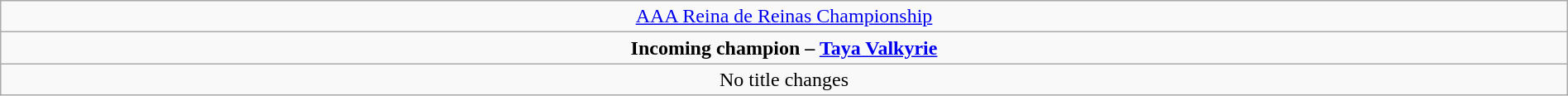<table class="wikitable" style="text-align:center; width:100%;">
<tr>
<td colspan="5" style="text-align: center;"><a href='#'>AAA Reina de Reinas Championship</a></td>
</tr>
<tr>
<td colspan="5" style="text-align: center;"><strong>Incoming champion – <a href='#'>Taya Valkyrie</a></strong></td>
</tr>
<tr>
<td colspan="5">No title changes</td>
</tr>
</table>
